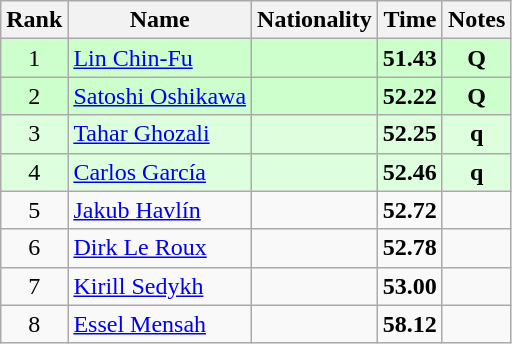<table class="wikitable sortable" style="text-align:center">
<tr>
<th>Rank</th>
<th>Name</th>
<th>Nationality</th>
<th>Time</th>
<th>Notes</th>
</tr>
<tr bgcolor=ccffcc>
<td>1</td>
<td align=left><a href='#'>Lin Chin-Fu</a></td>
<td align=left></td>
<td><strong>51.43</strong></td>
<td><strong>Q</strong></td>
</tr>
<tr bgcolor=ccffcc>
<td>2</td>
<td align=left><a href='#'>Satoshi Oshikawa</a></td>
<td align=left></td>
<td><strong>52.22</strong></td>
<td><strong>Q</strong></td>
</tr>
<tr bgcolor=ddffdd>
<td>3</td>
<td align=left><a href='#'>Tahar Ghozali</a></td>
<td align=left></td>
<td><strong>52.25</strong></td>
<td><strong>q</strong></td>
</tr>
<tr bgcolor=ddffdd>
<td>4</td>
<td align=left><a href='#'>Carlos García</a></td>
<td align=left></td>
<td><strong>52.46</strong></td>
<td><strong>q</strong></td>
</tr>
<tr>
<td>5</td>
<td align=left><a href='#'>Jakub Havlín</a></td>
<td align=left></td>
<td><strong>52.72</strong></td>
<td></td>
</tr>
<tr>
<td>6</td>
<td align=left><a href='#'>Dirk Le Roux</a></td>
<td align=left></td>
<td><strong>52.78</strong></td>
<td></td>
</tr>
<tr>
<td>7</td>
<td align=left><a href='#'>Kirill Sedykh</a></td>
<td align=left></td>
<td><strong>53.00</strong></td>
<td></td>
</tr>
<tr>
<td>8</td>
<td align=left><a href='#'>Essel Mensah</a></td>
<td align=left></td>
<td><strong>58.12</strong></td>
<td></td>
</tr>
</table>
